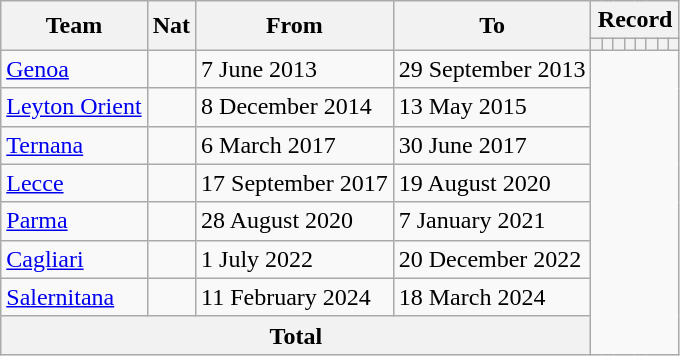<table class="wikitable" style="text-align:center">
<tr>
<th rowspan="2">Team</th>
<th rowspan="2">Nat</th>
<th rowspan="2">From</th>
<th rowspan="2">To</th>
<th colspan=8>Record</th>
</tr>
<tr>
<th></th>
<th></th>
<th></th>
<th></th>
<th></th>
<th></th>
<th></th>
<th></th>
</tr>
<tr>
<td align=left><a href='#'>Genoa</a></td>
<td></td>
<td align=left>7 June 2013</td>
<td align=left>29 September 2013<br></td>
</tr>
<tr>
<td align=left><a href='#'>Leyton Orient</a></td>
<td></td>
<td align=left>8 December 2014</td>
<td align=left>13 May 2015<br></td>
</tr>
<tr>
<td align=left><a href='#'>Ternana</a></td>
<td></td>
<td align=left>6 March 2017</td>
<td align=left>30 June 2017<br></td>
</tr>
<tr>
<td align=left><a href='#'>Lecce</a></td>
<td></td>
<td align=left>17 September 2017</td>
<td align=left>19 August 2020<br></td>
</tr>
<tr>
<td align=left><a href='#'>Parma</a></td>
<td></td>
<td align=left>28 August 2020</td>
<td align=left>7 January 2021<br></td>
</tr>
<tr>
<td align=left><a href='#'>Cagliari</a></td>
<td></td>
<td align=left>1 July 2022</td>
<td align=left>20 December 2022<br></td>
</tr>
<tr>
<td align=left><a href='#'>Salernitana</a></td>
<td></td>
<td align=left>11 February 2024</td>
<td align=left>18 March 2024<br></td>
</tr>
<tr>
<th colspan="4">Total<br></th>
</tr>
</table>
